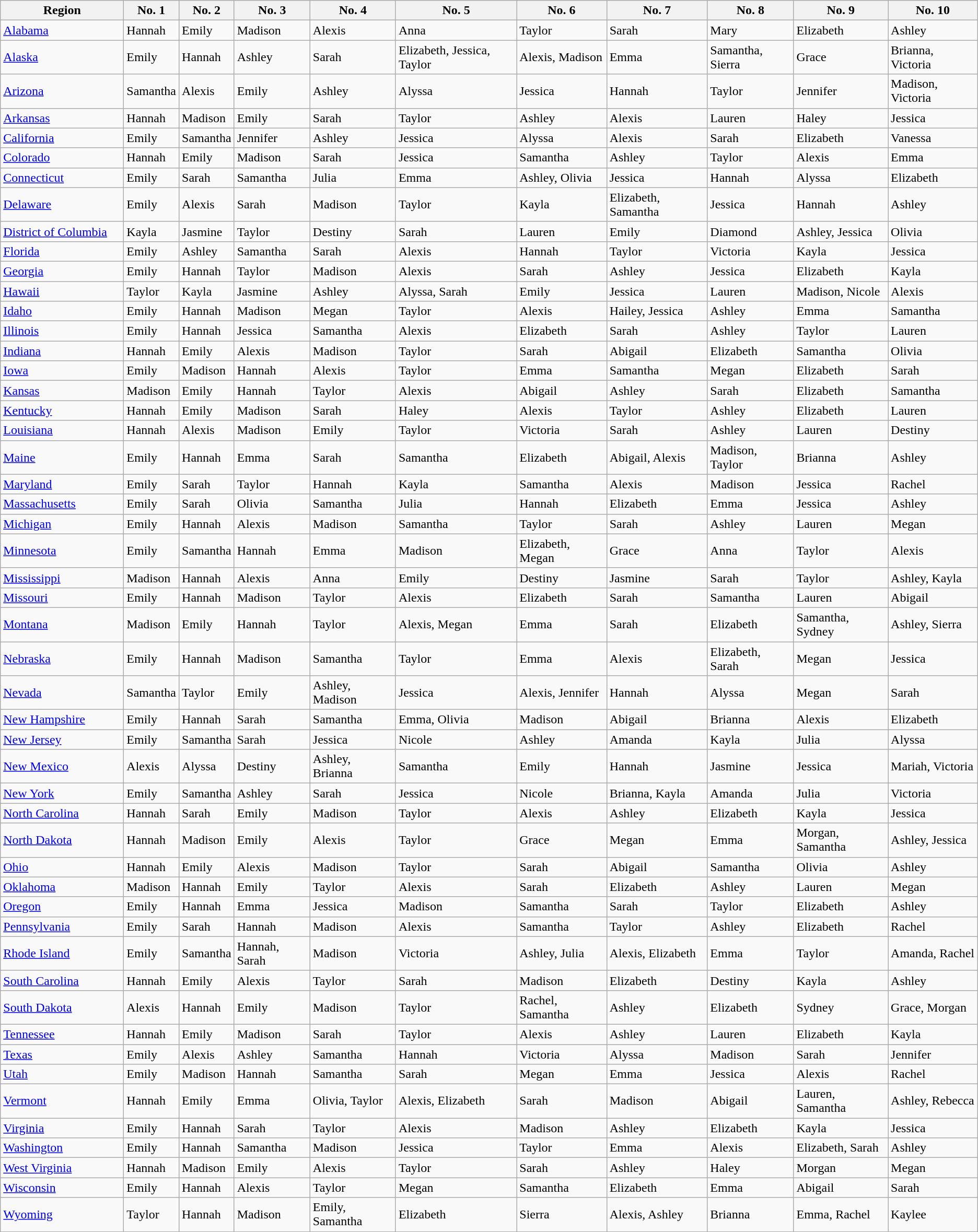<table class="wikitable sortable mw-collapsible" style="min-width:22em">
<tr>
<th width=150>Region</th>
<th>No. 1</th>
<th>No. 2</th>
<th>No. 3</th>
<th>No. 4</th>
<th>No. 5</th>
<th>No. 6</th>
<th>No. 7</th>
<th>No. 8</th>
<th>No. 9</th>
<th>No. 10</th>
</tr>
<tr>
<td><a href='#'>Alabama</a></td>
<td>Hannah</td>
<td>Emily</td>
<td>Madison</td>
<td>Alexis</td>
<td>Anna</td>
<td>Taylor</td>
<td>Sarah</td>
<td>Mary</td>
<td>Elizabeth</td>
<td>Ashley</td>
</tr>
<tr>
<td><a href='#'>Alaska</a></td>
<td>Emily</td>
<td>Hannah</td>
<td>Ashley</td>
<td>Sarah</td>
<td>Elizabeth, Jessica, Taylor</td>
<td>Alexis, Madison</td>
<td>Emma</td>
<td>Samantha, Sierra</td>
<td>Grace</td>
<td>Brianna, Victoria</td>
</tr>
<tr>
<td><a href='#'>Arizona</a></td>
<td>Samantha</td>
<td>Alexis</td>
<td>Emily</td>
<td>Ashley</td>
<td>Alyssa</td>
<td>Jessica</td>
<td>Hannah</td>
<td>Taylor</td>
<td>Jennifer</td>
<td>Madison, Victoria</td>
</tr>
<tr>
<td><a href='#'>Arkansas</a></td>
<td>Hannah</td>
<td>Madison</td>
<td>Emily</td>
<td>Sarah</td>
<td>Taylor</td>
<td>Ashley</td>
<td>Alexis</td>
<td>Lauren</td>
<td>Haley</td>
<td>Jessica</td>
</tr>
<tr>
<td><a href='#'>California</a></td>
<td>Emily</td>
<td>Samantha</td>
<td>Jennifer</td>
<td>Ashley</td>
<td>Jessica</td>
<td>Alyssa</td>
<td>Alexis</td>
<td>Sarah</td>
<td>Elizabeth</td>
<td>Vanessa</td>
</tr>
<tr>
<td><a href='#'>Colorado</a></td>
<td>Hannah</td>
<td>Emily</td>
<td>Madison</td>
<td>Sarah</td>
<td>Jessica</td>
<td>Samantha</td>
<td>Ashley</td>
<td>Taylor</td>
<td>Alexis</td>
<td>Emma</td>
</tr>
<tr>
<td><a href='#'>Connecticut</a></td>
<td>Emily</td>
<td>Sarah</td>
<td>Samantha</td>
<td>Julia</td>
<td>Emma</td>
<td>Ashley, Olivia</td>
<td>Jessica</td>
<td>Hannah</td>
<td>Alyssa</td>
<td>Elizabeth</td>
</tr>
<tr>
<td><a href='#'>Delaware</a></td>
<td>Emily</td>
<td>Alexis</td>
<td>Sarah</td>
<td>Madison</td>
<td>Taylor</td>
<td>Kayla</td>
<td>Elizabeth, Samantha</td>
<td>Jessica</td>
<td>Hannah</td>
<td>Ashley</td>
</tr>
<tr>
<td><a href='#'>District of Columbia</a></td>
<td>Kayla</td>
<td>Jasmine</td>
<td>Taylor</td>
<td>Destiny</td>
<td>Sarah</td>
<td>Lauren</td>
<td>Emily</td>
<td>Diamond</td>
<td>Ashley, Jessica</td>
<td>Olivia</td>
</tr>
<tr>
<td><a href='#'>Florida</a></td>
<td>Emily</td>
<td>Ashley</td>
<td>Samantha</td>
<td>Sarah</td>
<td>Alexis</td>
<td>Hannah</td>
<td>Taylor</td>
<td>Victoria</td>
<td>Kayla</td>
<td>Jessica</td>
</tr>
<tr>
<td><a href='#'>Georgia</a></td>
<td>Emily</td>
<td>Hannah</td>
<td>Taylor</td>
<td>Madison</td>
<td>Alexis</td>
<td>Sarah</td>
<td>Ashley</td>
<td>Jessica</td>
<td>Elizabeth</td>
<td>Kayla</td>
</tr>
<tr>
<td><a href='#'>Hawaii</a></td>
<td>Taylor</td>
<td>Kayla</td>
<td>Jasmine</td>
<td>Ashley</td>
<td>Alyssa, Sarah</td>
<td>Emily</td>
<td>Jessica</td>
<td>Lauren</td>
<td>Madison, Nicole</td>
<td>Alexis</td>
</tr>
<tr>
<td><a href='#'>Idaho</a></td>
<td>Emily</td>
<td>Hannah</td>
<td>Madison</td>
<td>Megan</td>
<td>Taylor</td>
<td>Alexis</td>
<td>Hailey, Jessica</td>
<td>Ashley</td>
<td>Emma</td>
<td>Samantha</td>
</tr>
<tr>
<td><a href='#'>Illinois</a></td>
<td>Emily</td>
<td>Hannah</td>
<td>Jessica</td>
<td>Samantha</td>
<td>Alexis</td>
<td>Elizabeth</td>
<td>Sarah</td>
<td>Ashley</td>
<td>Taylor</td>
<td>Lauren</td>
</tr>
<tr>
<td><a href='#'>Indiana</a></td>
<td>Hannah</td>
<td>Emily</td>
<td>Alexis</td>
<td>Madison</td>
<td>Taylor</td>
<td>Sarah</td>
<td>Abigail</td>
<td>Elizabeth</td>
<td>Samantha</td>
<td>Olivia</td>
</tr>
<tr>
<td><a href='#'>Iowa</a></td>
<td>Emily</td>
<td>Madison</td>
<td>Hannah</td>
<td>Alexis</td>
<td>Taylor</td>
<td>Emma</td>
<td>Samantha</td>
<td>Megan</td>
<td>Elizabeth</td>
<td>Sarah</td>
</tr>
<tr>
<td><a href='#'>Kansas</a></td>
<td>Madison</td>
<td>Emily</td>
<td>Hannah</td>
<td>Taylor</td>
<td>Alexis</td>
<td>Abigail</td>
<td>Ashley</td>
<td>Sarah</td>
<td>Elizabeth</td>
<td>Samantha</td>
</tr>
<tr>
<td><a href='#'>Kentucky</a></td>
<td>Hannah</td>
<td>Emily</td>
<td>Madison</td>
<td>Sarah</td>
<td>Haley</td>
<td>Alexis</td>
<td>Taylor</td>
<td>Ashley</td>
<td>Elizabeth</td>
<td>Lauren</td>
</tr>
<tr>
<td><a href='#'>Louisiana</a></td>
<td>Hannah</td>
<td>Alexis</td>
<td>Madison</td>
<td>Emily</td>
<td>Taylor</td>
<td>Victoria</td>
<td>Sarah</td>
<td>Ashley</td>
<td>Lauren</td>
<td>Destiny</td>
</tr>
<tr>
<td><a href='#'>Maine</a></td>
<td>Emily</td>
<td>Hannah</td>
<td>Emma</td>
<td>Sarah</td>
<td>Samantha</td>
<td>Elizabeth</td>
<td>Abigail, Alexis</td>
<td>Madison, Taylor</td>
<td>Brianna</td>
<td>Ashley</td>
</tr>
<tr>
<td><a href='#'>Maryland</a></td>
<td>Emily</td>
<td>Sarah</td>
<td>Taylor</td>
<td>Hannah</td>
<td>Kayla</td>
<td>Samantha</td>
<td>Alexis</td>
<td>Madison</td>
<td>Jessica</td>
<td>Rachel</td>
</tr>
<tr>
<td><a href='#'>Massachusetts</a></td>
<td>Emily</td>
<td>Sarah</td>
<td>Olivia</td>
<td>Samantha</td>
<td>Julia</td>
<td>Hannah</td>
<td>Elizabeth</td>
<td>Emma</td>
<td>Jessica</td>
<td>Ashley</td>
</tr>
<tr>
<td><a href='#'>Michigan</a></td>
<td>Emily</td>
<td>Hannah</td>
<td>Alexis</td>
<td>Madison</td>
<td>Samantha</td>
<td>Taylor</td>
<td>Sarah</td>
<td>Ashley</td>
<td>Lauren</td>
<td>Megan</td>
</tr>
<tr>
<td><a href='#'>Minnesota</a></td>
<td>Emily</td>
<td>Samantha</td>
<td>Hannah</td>
<td>Emma</td>
<td>Madison</td>
<td>Elizabeth, Megan</td>
<td>Grace</td>
<td>Anna</td>
<td>Taylor</td>
<td>Alexis</td>
</tr>
<tr>
<td><a href='#'>Mississippi</a></td>
<td>Madison</td>
<td>Hannah</td>
<td>Alexis</td>
<td>Anna</td>
<td>Emily</td>
<td>Destiny</td>
<td>Jasmine</td>
<td>Sarah</td>
<td>Taylor</td>
<td>Ashley, Kayla</td>
</tr>
<tr>
<td><a href='#'>Missouri</a></td>
<td>Emily</td>
<td>Hannah</td>
<td>Madison</td>
<td>Taylor</td>
<td>Alexis</td>
<td>Elizabeth</td>
<td>Sarah</td>
<td>Samantha</td>
<td>Lauren</td>
<td>Abigail</td>
</tr>
<tr>
<td><a href='#'>Montana</a></td>
<td>Madison</td>
<td>Emily</td>
<td>Hannah</td>
<td>Taylor</td>
<td>Alexis, Megan</td>
<td>Emma</td>
<td>Sarah</td>
<td>Elizabeth</td>
<td>Samantha, Sydney</td>
<td>Ashley, Sierra</td>
</tr>
<tr>
<td><a href='#'>Nebraska</a></td>
<td>Emily</td>
<td>Hannah</td>
<td>Madison</td>
<td>Samantha</td>
<td>Taylor</td>
<td>Emma</td>
<td>Alexis</td>
<td>Elizabeth, Sarah</td>
<td>Megan</td>
<td>Jessica</td>
</tr>
<tr>
<td><a href='#'>Nevada</a></td>
<td>Samantha</td>
<td>Taylor</td>
<td>Emily</td>
<td>Ashley, Madison</td>
<td>Jessica</td>
<td>Alexis, Jennifer</td>
<td>Hannah</td>
<td>Alyssa</td>
<td>Megan</td>
<td>Sarah</td>
</tr>
<tr>
<td><a href='#'>New Hampshire</a></td>
<td>Emily</td>
<td>Hannah</td>
<td>Sarah</td>
<td>Samantha</td>
<td>Emma, Olivia</td>
<td>Madison</td>
<td>Abigail</td>
<td>Brianna</td>
<td>Alexis</td>
<td>Elizabeth</td>
</tr>
<tr>
<td><a href='#'>New Jersey</a></td>
<td>Emily</td>
<td>Samantha</td>
<td>Sarah</td>
<td>Jessica</td>
<td>Nicole</td>
<td>Ashley</td>
<td>Amanda</td>
<td>Kayla</td>
<td>Julia</td>
<td>Alyssa</td>
</tr>
<tr>
<td><a href='#'>New Mexico</a></td>
<td>Alexis</td>
<td>Alyssa</td>
<td>Destiny</td>
<td>Ashley, Brianna</td>
<td>Samantha</td>
<td>Emily</td>
<td>Hannah</td>
<td>Jasmine</td>
<td>Jessica</td>
<td>Mariah, Victoria</td>
</tr>
<tr>
<td><a href='#'>New York</a></td>
<td>Emily</td>
<td>Samantha</td>
<td>Ashley</td>
<td>Sarah</td>
<td>Jessica</td>
<td>Nicole</td>
<td>Brianna, Kayla</td>
<td>Amanda</td>
<td>Julia</td>
<td>Victoria</td>
</tr>
<tr>
<td><a href='#'>North Carolina</a></td>
<td>Hannah</td>
<td>Sarah</td>
<td>Emily</td>
<td>Madison</td>
<td>Taylor</td>
<td>Alexis</td>
<td>Ashley</td>
<td>Elizabeth</td>
<td>Kayla</td>
<td>Jessica</td>
</tr>
<tr>
<td><a href='#'>North Dakota</a></td>
<td>Hannah</td>
<td>Madison</td>
<td>Emily</td>
<td>Alexis</td>
<td>Taylor</td>
<td>Grace</td>
<td>Megan</td>
<td>Emma</td>
<td>Morgan, Samantha</td>
<td>Ashley, Jessica</td>
</tr>
<tr>
<td><a href='#'>Ohio</a></td>
<td>Hannah</td>
<td>Emily</td>
<td>Alexis</td>
<td>Madison</td>
<td>Taylor</td>
<td>Sarah</td>
<td>Abigail</td>
<td>Samantha</td>
<td>Olivia</td>
<td>Ashley</td>
</tr>
<tr>
<td><a href='#'>Oklahoma</a></td>
<td>Madison</td>
<td>Hannah</td>
<td>Emily</td>
<td>Taylor</td>
<td>Alexis</td>
<td>Sarah</td>
<td>Elizabeth</td>
<td>Ashley</td>
<td>Lauren</td>
<td>Megan</td>
</tr>
<tr>
<td><a href='#'>Oregon</a></td>
<td>Emily</td>
<td>Hannah</td>
<td>Emma</td>
<td>Jessica</td>
<td>Madison</td>
<td>Samantha</td>
<td>Sarah</td>
<td>Taylor</td>
<td>Elizabeth</td>
<td>Ashley</td>
</tr>
<tr>
<td><a href='#'>Pennsylvania</a></td>
<td>Emily</td>
<td>Sarah</td>
<td>Hannah</td>
<td>Madison</td>
<td>Alexis</td>
<td>Samantha</td>
<td>Taylor</td>
<td>Ashley</td>
<td>Elizabeth</td>
<td>Rachel</td>
</tr>
<tr>
<td><a href='#'>Rhode Island</a></td>
<td>Emily</td>
<td>Samantha</td>
<td>Hannah, Sarah</td>
<td>Madison</td>
<td>Victoria</td>
<td>Ashley, Julia</td>
<td>Alexis, Elizabeth</td>
<td>Emma</td>
<td>Taylor</td>
<td>Amanda, Rachel</td>
</tr>
<tr>
<td><a href='#'>South Carolina</a></td>
<td>Hannah</td>
<td>Emily</td>
<td>Alexis</td>
<td>Taylor</td>
<td>Sarah</td>
<td>Madison</td>
<td>Elizabeth</td>
<td>Destiny</td>
<td>Kayla</td>
<td>Ashley</td>
</tr>
<tr>
<td><a href='#'>South Dakota</a></td>
<td>Alexis</td>
<td>Hannah</td>
<td>Emily</td>
<td>Madison</td>
<td>Taylor</td>
<td>Rachel, Samantha</td>
<td>Ashley</td>
<td>Elizabeth</td>
<td>Sydney</td>
<td>Grace, Morgan</td>
</tr>
<tr>
<td><a href='#'>Tennessee</a></td>
<td>Hannah</td>
<td>Emily</td>
<td>Madison</td>
<td>Sarah</td>
<td>Taylor</td>
<td>Alexis</td>
<td>Ashley</td>
<td>Lauren</td>
<td>Elizabeth</td>
<td>Kayla</td>
</tr>
<tr>
<td><a href='#'>Texas</a></td>
<td>Emily</td>
<td>Alexis</td>
<td>Ashley</td>
<td>Samantha</td>
<td>Hannah</td>
<td>Victoria</td>
<td>Alyssa</td>
<td>Madison</td>
<td>Sarah</td>
<td>Jennifer</td>
</tr>
<tr>
<td><a href='#'>Utah</a></td>
<td>Emily</td>
<td>Madison</td>
<td>Hannah</td>
<td>Samantha</td>
<td>Sarah</td>
<td>Megan</td>
<td>Emma</td>
<td>Jessica</td>
<td>Alexis</td>
<td>Rachel</td>
</tr>
<tr>
<td><a href='#'>Vermont</a></td>
<td>Hannah</td>
<td>Emily</td>
<td>Emma</td>
<td>Olivia, Taylor</td>
<td>Alexis, Elizabeth</td>
<td>Sarah</td>
<td>Madison</td>
<td>Abigail</td>
<td>Lauren, Samantha</td>
<td>Ashley, Rebecca</td>
</tr>
<tr>
<td><a href='#'>Virginia</a></td>
<td>Emily</td>
<td>Hannah</td>
<td>Sarah</td>
<td>Taylor</td>
<td>Alexis</td>
<td>Madison</td>
<td>Ashley</td>
<td>Elizabeth</td>
<td>Kayla</td>
<td>Jessica</td>
</tr>
<tr>
<td><a href='#'>Washington</a></td>
<td>Emily</td>
<td>Hannah</td>
<td>Samantha</td>
<td>Madison</td>
<td>Jessica</td>
<td>Taylor</td>
<td>Emma</td>
<td>Alexis</td>
<td>Elizabeth, Sarah</td>
<td>Ashley</td>
</tr>
<tr>
<td><a href='#'>West Virginia</a></td>
<td>Hannah</td>
<td>Madison</td>
<td>Emily</td>
<td>Alexis</td>
<td>Taylor</td>
<td>Sarah</td>
<td>Ashley</td>
<td>Haley</td>
<td>Morgan</td>
<td>Megan</td>
</tr>
<tr>
<td><a href='#'>Wisconsin</a></td>
<td>Emily</td>
<td>Hannah</td>
<td>Alexis</td>
<td>Taylor</td>
<td>Megan</td>
<td>Samantha</td>
<td>Elizabeth</td>
<td>Emma</td>
<td>Abigail</td>
<td>Sarah</td>
</tr>
<tr>
<td><a href='#'>Wyoming</a></td>
<td>Taylor</td>
<td>Hannah</td>
<td>Madison</td>
<td>Emily, Samantha</td>
<td>Elizabeth</td>
<td>Sierra</td>
<td>Alexis, Ashley</td>
<td>Brianna</td>
<td>Emma, Rachel</td>
<td>Kaylee</td>
</tr>
<tr>
</tr>
</table>
